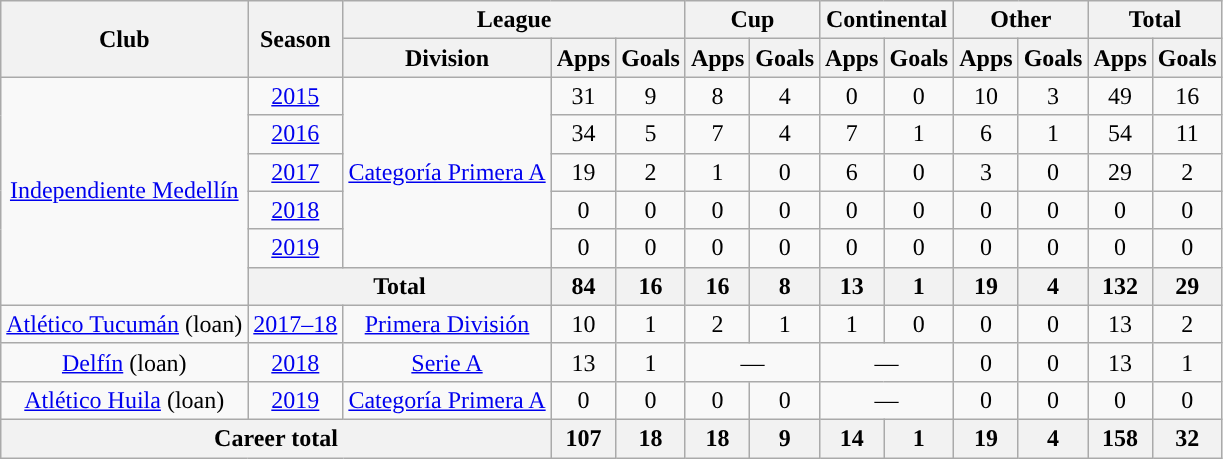<table class="wikitable" style="text-align:center">
<tr>
<th rowspan="2">Club</th>
<th rowspan="2">Season</th>
<th colspan="3">League</th>
<th colspan="2">Cup</th>
<th colspan="2">Continental</th>
<th colspan="2">Other</th>
<th colspan="2">Total</th>
</tr>
<tr>
<th>Division</th>
<th>Apps</th>
<th>Goals</th>
<th>Apps</th>
<th>Goals</th>
<th>Apps</th>
<th>Goals</th>
<th>Apps</th>
<th>Goals</th>
<th>Apps</th>
<th>Goals</th>
</tr>
<tr>
<td rowspan="6"><a href='#'>Independiente Medellín</a></td>
<td><a href='#'>2015</a></td>
<td rowspan="5"><a href='#'>Categoría Primera A</a></td>
<td>31</td>
<td>9</td>
<td>8</td>
<td>4</td>
<td>0</td>
<td>0</td>
<td>10</td>
<td>3</td>
<td>49</td>
<td>16</td>
</tr>
<tr>
<td><a href='#'>2016</a></td>
<td>34</td>
<td>5</td>
<td>7</td>
<td>4</td>
<td>7</td>
<td>1</td>
<td>6</td>
<td>1</td>
<td>54</td>
<td>11</td>
</tr>
<tr>
<td><a href='#'>2017</a></td>
<td>19</td>
<td>2</td>
<td>1</td>
<td>0</td>
<td>6</td>
<td>0</td>
<td>3</td>
<td>0</td>
<td>29</td>
<td>2</td>
</tr>
<tr>
<td><a href='#'>2018</a></td>
<td>0</td>
<td>0</td>
<td>0</td>
<td>0</td>
<td>0</td>
<td>0</td>
<td>0</td>
<td>0</td>
<td>0</td>
<td>0</td>
</tr>
<tr>
<td><a href='#'>2019</a></td>
<td>0</td>
<td>0</td>
<td>0</td>
<td>0</td>
<td>0</td>
<td>0</td>
<td>0</td>
<td>0</td>
<td>0</td>
<td>0</td>
</tr>
<tr>
<th colspan="2">Total</th>
<th>84</th>
<th>16</th>
<th>16</th>
<th>8</th>
<th>13</th>
<th>1</th>
<th>19</th>
<th>4</th>
<th>132</th>
<th>29</th>
</tr>
<tr>
<td rowspan="1"><a href='#'>Atlético Tucumán</a> (loan)</td>
<td><a href='#'>2017–18</a></td>
<td rowspan="1"><a href='#'>Primera División</a></td>
<td>10</td>
<td>1</td>
<td>2</td>
<td>1</td>
<td>1</td>
<td>0</td>
<td>0</td>
<td>0</td>
<td>13</td>
<td>2</td>
</tr>
<tr>
<td rowspan="1"><a href='#'>Delfín</a> (loan)</td>
<td><a href='#'>2018</a></td>
<td rowspan="1"><a href='#'>Serie A</a></td>
<td>13</td>
<td>1</td>
<td colspan="2">—</td>
<td colspan="2">—</td>
<td>0</td>
<td>0</td>
<td>13</td>
<td>1</td>
</tr>
<tr>
<td rowspan="1"><a href='#'>Atlético Huila</a> (loan)</td>
<td><a href='#'>2019</a></td>
<td rowspan="1"><a href='#'>Categoría Primera A</a></td>
<td>0</td>
<td>0</td>
<td>0</td>
<td>0</td>
<td colspan="2">—</td>
<td>0</td>
<td>0</td>
<td>0</td>
<td>0</td>
</tr>
<tr>
<th colspan="3">Career total</th>
<th>107</th>
<th>18</th>
<th>18</th>
<th>9</th>
<th>14</th>
<th>1</th>
<th>19</th>
<th>4</th>
<th>158</th>
<th>32</th>
</tr>
</table>
